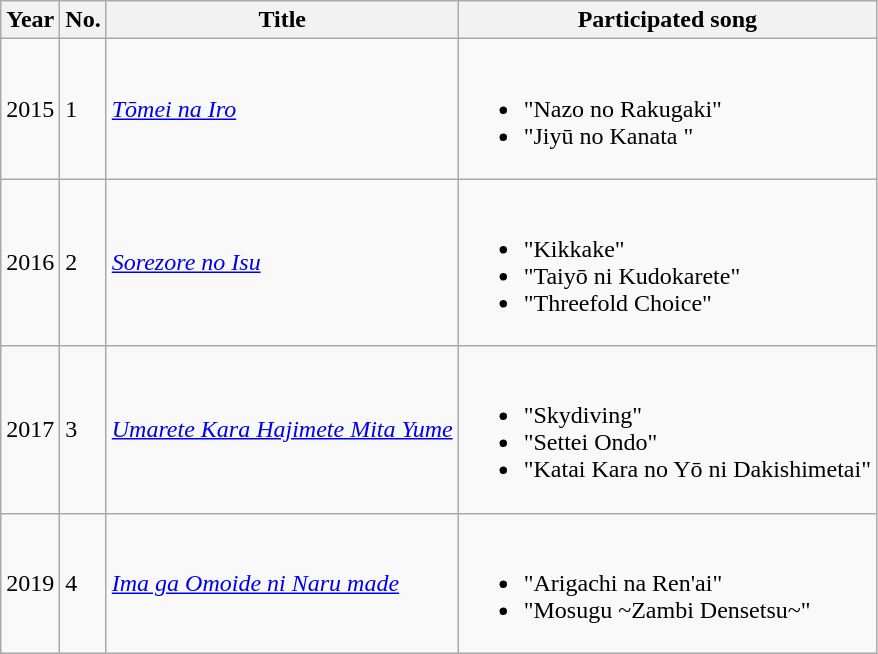<table class="wikitable sortable">
<tr>
<th>Year</th>
<th data-sort-type="number">No.</th>
<th>Title</th>
<th class="unsortable">Participated song</th>
</tr>
<tr>
<td>2015</td>
<td>1</td>
<td><em><a href='#'>Tōmei na Iro</a></em></td>
<td><br><ul><li>"Nazo no Rakugaki"</li><li>"Jiyū no Kanata "</li></ul></td>
</tr>
<tr>
<td>2016</td>
<td>2</td>
<td><em><a href='#'>Sorezore no Isu</a></em></td>
<td><br><ul><li>"Kikkake"</li><li>"Taiyō ni Kudokarete"</li><li>"Threefold Choice"</li></ul></td>
</tr>
<tr>
<td>2017</td>
<td>3</td>
<td><em><a href='#'>Umarete Kara Hajimete Mita Yume</a></em></td>
<td><br><ul><li>"Skydiving"</li><li>"Settei Ondo"</li><li>"Katai Kara no Yō ni Dakishimetai" </li></ul></td>
</tr>
<tr>
<td>2019</td>
<td>4</td>
<td><em><a href='#'>Ima ga Omoide ni Naru made</a></em></td>
<td><br><ul><li>"Arigachi na Ren'ai"</li><li>"Mosugu ~Zambi Densetsu~"</li></ul></td>
</tr>
</table>
